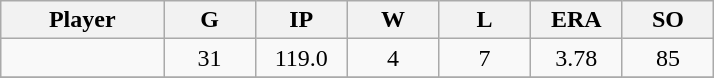<table class="wikitable sortable">
<tr>
<th bgcolor="#DDDDFF" width="16%">Player</th>
<th bgcolor="#DDDDFF" width="9%">G</th>
<th bgcolor="#DDDDFF" width="9%">IP</th>
<th bgcolor="#DDDDFF" width="9%">W</th>
<th bgcolor="#DDDDFF" width="9%">L</th>
<th bgcolor="#DDDDFF" width="9%">ERA</th>
<th bgcolor="#DDDDFF" width="9%">SO</th>
</tr>
<tr align="center">
<td></td>
<td>31</td>
<td>119.0</td>
<td>4</td>
<td>7</td>
<td>3.78</td>
<td>85</td>
</tr>
<tr align="center">
</tr>
</table>
